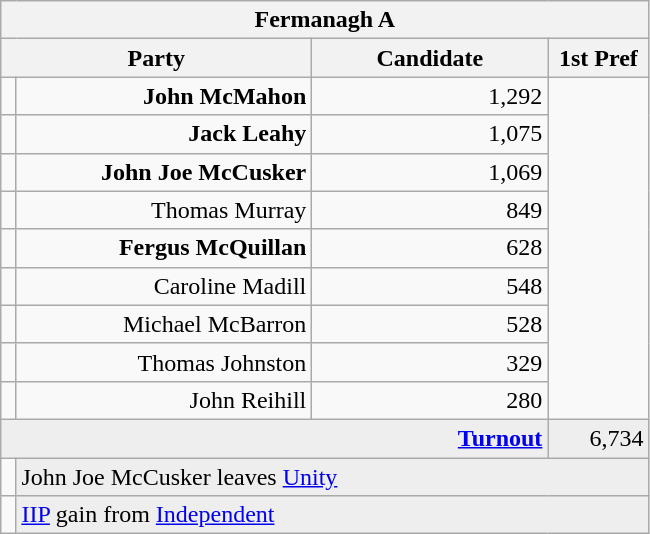<table class="wikitable">
<tr>
<th colspan="4" align="center">Fermanagh A</th>
</tr>
<tr>
<th colspan="2" align="center" width=200>Party</th>
<th width=150>Candidate</th>
<th width=60>1st Pref</th>
</tr>
<tr>
<td></td>
<td align="right"><strong>John McMahon</strong></td>
<td align="right">1,292</td>
</tr>
<tr>
<td></td>
<td align="right"><strong>Jack Leahy</strong></td>
<td align="right">1,075</td>
</tr>
<tr>
<td></td>
<td align="right"><strong>John Joe McCusker</strong></td>
<td align="right">1,069</td>
</tr>
<tr>
<td></td>
<td align="right">Thomas Murray</td>
<td align="right">849</td>
</tr>
<tr>
<td></td>
<td align="right"><strong>Fergus McQuillan</strong></td>
<td align="right">628</td>
</tr>
<tr>
<td></td>
<td align="right">Caroline Madill</td>
<td align="right">548</td>
</tr>
<tr>
<td></td>
<td align="right">Michael McBarron</td>
<td align="right">528</td>
</tr>
<tr>
<td></td>
<td align="right">Thomas Johnston</td>
<td align="right">329</td>
</tr>
<tr>
<td></td>
<td align="right">John Reihill</td>
<td align="right">280</td>
</tr>
<tr bgcolor="EEEEEE">
<td colspan=3 align="right"><strong><a href='#'>Turnout</a></strong></td>
<td align="right">6,734</td>
</tr>
<tr>
<td bgcolor=></td>
<td colspan=3 bgcolor="EEEEEE">John Joe McCusker leaves <a href='#'>Unity</a></td>
</tr>
<tr>
<td bgcolor=></td>
<td colspan=3 bgcolor="EEEEEE"><a href='#'>IIP</a> gain from <a href='#'>Independent</a></td>
</tr>
</table>
